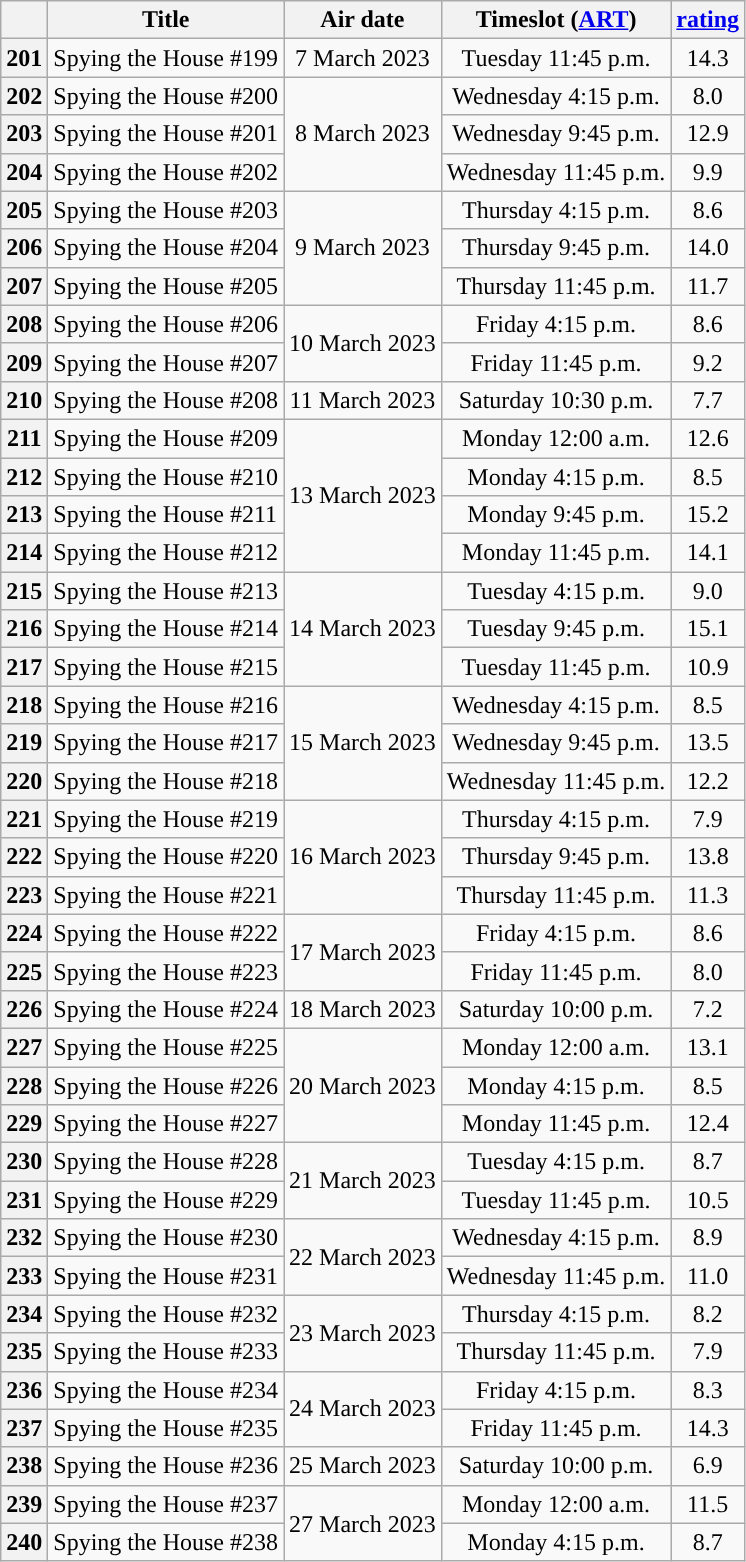<table class="wikitable sortable plainrowheaders mw-collapsible mw-collapsed" style="text-align:center">
<tr>
<th></th>
<th>Title</th>
<th>Air date</th>
<th>Timeslot (<a href='#'>ART</a>)</th>
<th> <a href='#'>rating</a></th>
</tr>
<tr>
<th scope="row" style="text-align:center">201</th>
<td style="text-align: left;">Spying the House #199</td>
<td>7 March 2023</td>
<td>Tuesday 11:45 p.m.</td>
<td>14.3</td>
</tr>
<tr>
<th scope="row" style="text-align:center">202</th>
<td style="text-align: left;">Spying the House #200</td>
<td rowspan="3">8 March 2023</td>
<td>Wednesday 4:15 p.m.</td>
<td>8.0</td>
</tr>
<tr>
<th scope="row" style="text-align:center">203</th>
<td style="text-align: left;">Spying the House #201</td>
<td>Wednesday 9:45 p.m.</td>
<td>12.9</td>
</tr>
<tr>
<th scope="row" style="text-align:center">204</th>
<td style="text-align: left;">Spying the House #202</td>
<td>Wednesday 11:45 p.m.</td>
<td>9.9</td>
</tr>
<tr>
<th scope="row" style="text-align:center">205</th>
<td style="text-align: left;">Spying the House #203</td>
<td rowspan="3">9 March 2023</td>
<td>Thursday 4:15 p.m.</td>
<td>8.6</td>
</tr>
<tr>
<th scope="row" style="text-align:center">206</th>
<td style="text-align: left;">Spying the House #204</td>
<td>Thursday 9:45 p.m.</td>
<td>14.0</td>
</tr>
<tr>
<th scope="row" style="text-align:center">207</th>
<td style="text-align: left;">Spying the House #205</td>
<td>Thursday 11:45 p.m.</td>
<td>11.7</td>
</tr>
<tr>
<th scope="row" style="text-align:center">208</th>
<td style="text-align: left;">Spying the House #206</td>
<td rowspan="2">10 March 2023</td>
<td>Friday 4:15 p.m.</td>
<td>8.6</td>
</tr>
<tr>
<th scope="row" style="text-align:center">209</th>
<td style="text-align: left;">Spying the House #207</td>
<td>Friday 11:45 p.m.</td>
<td>9.2</td>
</tr>
<tr>
<th scope="row" style="text-align:center">210</th>
<td style="text-align: left;">Spying the House #208</td>
<td>11 March 2023</td>
<td>Saturday 10:30 p.m.</td>
<td>7.7</td>
</tr>
<tr>
<th scope="row" style="text-align:center">211</th>
<td style="text-align: left;">Spying the House #209</td>
<td rowspan="4">13 March 2023</td>
<td>Monday 12:00 a.m.</td>
<td>12.6</td>
</tr>
<tr>
<th scope="row" style="text-align:center">212</th>
<td style="text-align: left;">Spying the House #210</td>
<td>Monday 4:15 p.m.</td>
<td>8.5</td>
</tr>
<tr>
<th scope="row" style="text-align:center">213</th>
<td style="text-align: left;">Spying the House #211</td>
<td>Monday 9:45 p.m.</td>
<td>15.2</td>
</tr>
<tr>
<th scope="row" style="text-align:center">214</th>
<td style="text-align: left;">Spying the House #212</td>
<td>Monday 11:45 p.m.</td>
<td>14.1</td>
</tr>
<tr>
<th scope="row" style="text-align:center">215</th>
<td style="text-align: left;">Spying the House #213</td>
<td rowspan="3">14 March 2023</td>
<td>Tuesday 4:15 p.m.</td>
<td>9.0</td>
</tr>
<tr>
<th scope="row" style="text-align:center">216</th>
<td style="text-align: left;">Spying the House #214</td>
<td>Tuesday 9:45 p.m.</td>
<td>15.1</td>
</tr>
<tr>
<th scope="row" style="text-align:center">217</th>
<td style="text-align: left;">Spying the House #215</td>
<td>Tuesday 11:45 p.m.</td>
<td>10.9</td>
</tr>
<tr>
<th scope="row" style="text-align:center">218</th>
<td style="text-align: left;">Spying the House #216</td>
<td rowspan="3">15 March 2023</td>
<td>Wednesday 4:15 p.m.</td>
<td>8.5</td>
</tr>
<tr>
<th scope="row" style="text-align:center">219</th>
<td style="text-align: left;">Spying the House #217</td>
<td>Wednesday 9:45 p.m.</td>
<td>13.5</td>
</tr>
<tr>
<th scope="row" style="text-align:center">220</th>
<td style="text-align: left;">Spying the House #218</td>
<td>Wednesday 11:45 p.m.</td>
<td>12.2</td>
</tr>
<tr>
<th scope="row" style="text-align:center">221</th>
<td style="text-align: left;">Spying the House #219</td>
<td rowspan="3">16 March 2023</td>
<td>Thursday 4:15 p.m.</td>
<td>7.9</td>
</tr>
<tr>
<th scope="row" style="text-align:center">222</th>
<td style="text-align: left;">Spying the House #220</td>
<td>Thursday 9:45 p.m.</td>
<td>13.8</td>
</tr>
<tr>
<th scope="row" style="text-align:center">223</th>
<td style="text-align: left;">Spying the House #221</td>
<td>Thursday 11:45 p.m.</td>
<td>11.3</td>
</tr>
<tr>
<th scope="row" style="text-align:center">224</th>
<td style="text-align: left;">Spying the House #222</td>
<td rowspan="2">17 March 2023</td>
<td>Friday 4:15 p.m.</td>
<td>8.6</td>
</tr>
<tr>
<th scope="row" style="text-align:center">225</th>
<td style="text-align: left;">Spying the House #223</td>
<td>Friday 11:45 p.m.</td>
<td>8.0</td>
</tr>
<tr>
<th scope="row" style="text-align:center">226</th>
<td style="text-align: left;">Spying the House #224</td>
<td>18 March 2023</td>
<td>Saturday 10:00 p.m.</td>
<td>7.2</td>
</tr>
<tr>
<th scope="row" style="text-align:center">227</th>
<td style="text-align: left;">Spying the House #225</td>
<td rowspan="3">20 March 2023</td>
<td>Monday 12:00 a.m.</td>
<td>13.1</td>
</tr>
<tr>
<th scope="row" style="text-align:center">228</th>
<td style="text-align: left;">Spying the House #226</td>
<td>Monday 4:15 p.m.</td>
<td>8.5</td>
</tr>
<tr>
<th scope="row" style="text-align:center">229</th>
<td style="text-align: left;">Spying the House #227</td>
<td>Monday 11:45 p.m.</td>
<td>12.4</td>
</tr>
<tr>
<th scope="row" style="text-align:center">230</th>
<td style="text-align: left;">Spying the House #228</td>
<td rowspan="2">21 March 2023</td>
<td>Tuesday 4:15 p.m.</td>
<td>8.7</td>
</tr>
<tr>
<th scope="row" style="text-align:center">231</th>
<td style="text-align: left;">Spying the House #229</td>
<td>Tuesday 11:45 p.m.</td>
<td>10.5</td>
</tr>
<tr>
<th scope="row" style="text-align:center">232</th>
<td style="text-align: left;">Spying the House #230</td>
<td rowspan="2">22 March 2023</td>
<td>Wednesday 4:15 p.m.</td>
<td>8.9</td>
</tr>
<tr>
<th scope="row" style="text-align:center">233</th>
<td style="text-align: left;">Spying the House #231</td>
<td>Wednesday 11:45 p.m.</td>
<td>11.0</td>
</tr>
<tr>
<th scope="row" style="text-align:center">234</th>
<td style="text-align: left;">Spying the House #232</td>
<td rowspan="2">23 March 2023</td>
<td>Thursday 4:15 p.m.</td>
<td>8.2</td>
</tr>
<tr>
<th scope="row" style="text-align:center">235</th>
<td style="text-align: left;">Spying the House #233</td>
<td>Thursday 11:45 p.m.</td>
<td>7.9</td>
</tr>
<tr>
<th scope="row" style="text-align:center">236</th>
<td style="text-align: left;">Spying the House #234</td>
<td rowspan="2">24 March 2023</td>
<td>Friday 4:15 p.m.</td>
<td>8.3</td>
</tr>
<tr>
<th scope="row" style="text-align:center">237</th>
<td style="text-align: left;">Spying the House #235</td>
<td>Friday 11:45 p.m.</td>
<td>14.3</td>
</tr>
<tr>
<th scope="row" style="text-align:center">238</th>
<td style="text-align: left;">Spying the House #236</td>
<td>25 March 2023</td>
<td>Saturday 10:00 p.m.</td>
<td>6.9</td>
</tr>
<tr>
<th scope="row" style="text-align:center">239</th>
<td style="text-align: left;">Spying the House #237</td>
<td rowspan="2">27 March 2023</td>
<td>Monday 12:00 a.m.</td>
<td>11.5</td>
</tr>
<tr>
<th scope="row" style="text-align:center">240</th>
<td style="text-align: left;">Spying the House #238</td>
<td>Monday 4:15 p.m.</td>
<td>8.7</td>
</tr>
</table>
